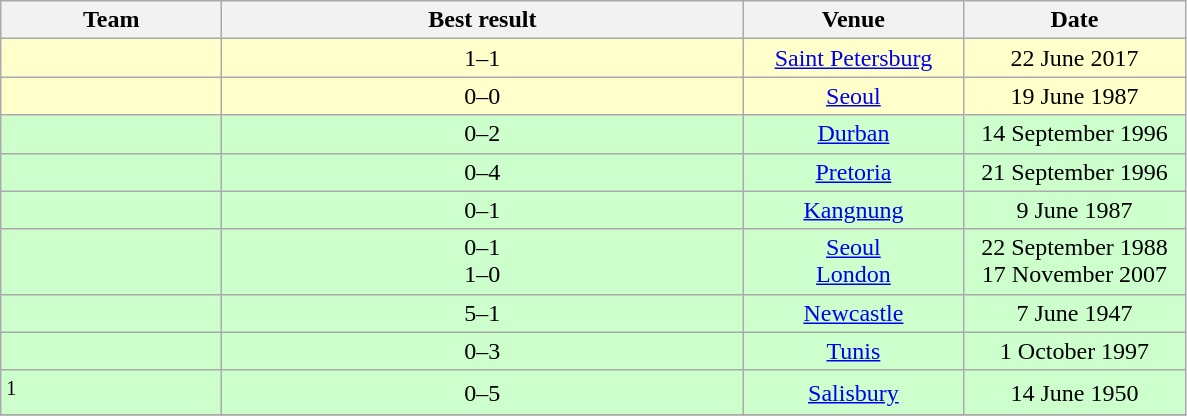<table class="sortable wikitable" style="text-align:center;">
<tr>
<th width=140>Team<br></th>
<th width=340>Best result<br></th>
<th width=140>Venue<br></th>
<th width=140>Date<br></th>
</tr>
<tr bgcolor=#FFFFCC>
<td align="left"></td>
<td> 1–1 </td>
<td> <a href='#'>Saint Petersburg</a></td>
<td>22 June 2017</td>
</tr>
<tr bgcolor=#FFFFCC>
<td align="left"></td>
<td> 0–0 </td>
<td> <a href='#'>Seoul</a></td>
<td>19 June 1987</td>
</tr>
<tr bgcolor=#CCFFCC>
<td align="left"></td>
<td> 0–2 </td>
<td> <a href='#'>Durban</a></td>
<td>14 September 1996</td>
</tr>
<tr bgcolor=#CCFFCC>
<td align="left"></td>
<td> 0–4 </td>
<td> <a href='#'>Pretoria</a></td>
<td>21 September 1996</td>
</tr>
<tr bgcolor=#CCFFCC>
<td align="left"></td>
<td> 0–1 </td>
<td> <a href='#'>Kangnung</a></td>
<td>9 June 1987</td>
</tr>
<tr bgcolor=#CCFFCC>
<td align="left"></td>
<td> 0–1  <br> 1–0 </td>
<td> <a href='#'>Seoul</a> <br>  <a href='#'>London</a></td>
<td>22 September 1988<br> 17 November 2007</td>
</tr>
<tr bgcolor=#CCFFCC>
<td align="left"></td>
<td> 5–1 </td>
<td> <a href='#'>Newcastle</a></td>
<td>7 June 1947</td>
</tr>
<tr bgcolor=#CCFFCC>
<td align="left"></td>
<td> 0–3 </td>
<td> <a href='#'>Tunis</a></td>
<td>1 October 1997</td>
</tr>
<tr bgcolor=#CCFFCC>
<td align="left"><sup>1</sup></td>
<td> 0–5 </td>
<td> <a href='#'>Salisbury</a></td>
<td>14 June 1950</td>
</tr>
<tr class="sortbottom">
</tr>
</table>
